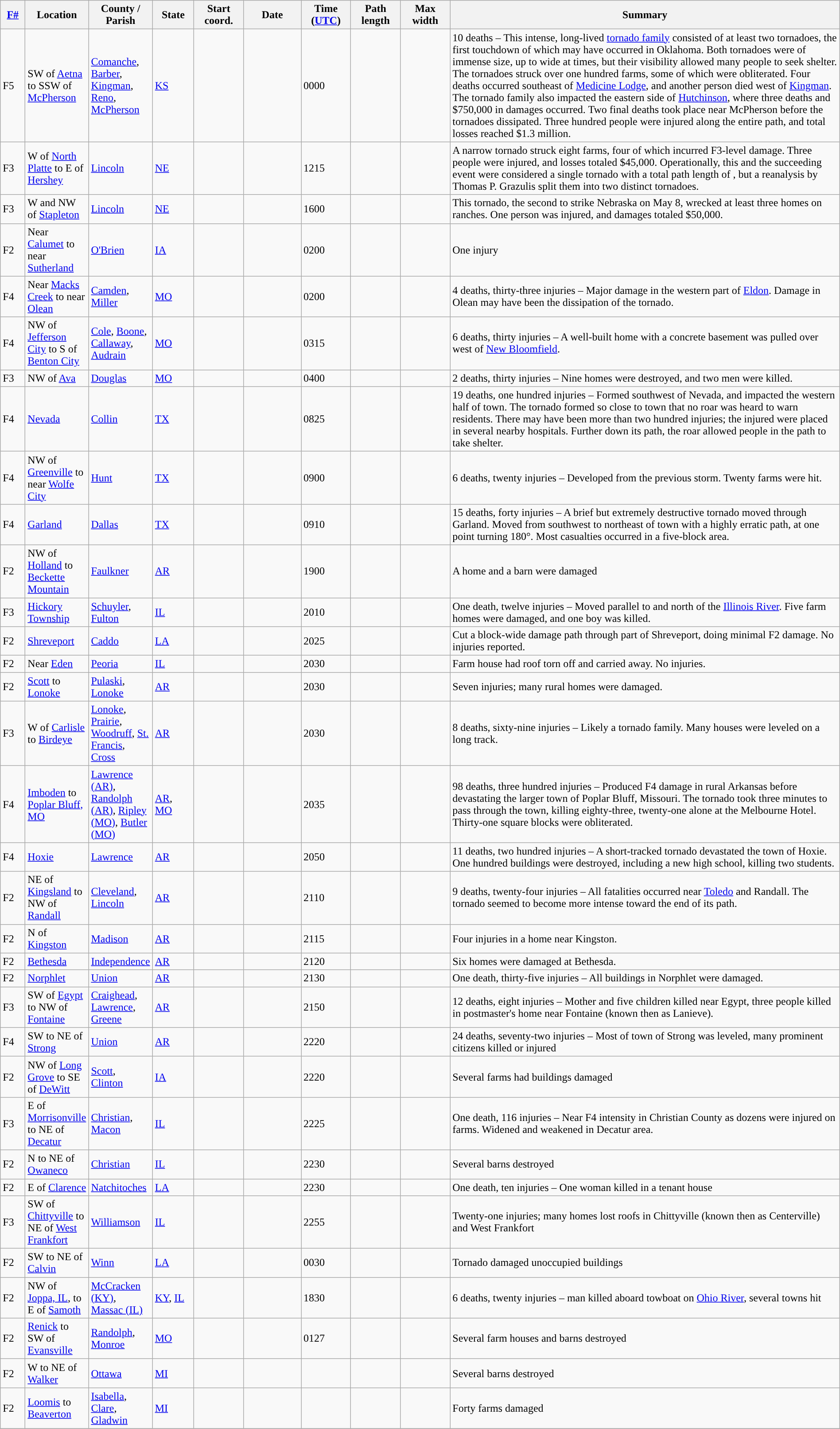<table class="wikitable sortable" style="width:100%;">
<tr>
<th scope="col"  style="width:3%; text-align:center;"><a href='#'>F#</a></th>
<th scope="col"  style="width:7%; text-align:center;" class="unsortable">Location</th>
<th scope="col"  style="width:6%; text-align:center;" class="unsortable">County / Parish</th>
<th scope="col"  style="width:5%; text-align:center;">State</th>
<th scope="col"  style="width:6%; text-align:center;">Start<br>coord.</th>
<th scope="col"  style="width:7%; text-align:center;">Date</th>
<th scope="col"  style="width:6%; text-align:center;">Time (<a href='#'>UTC</a>)</th>
<th scope="col"  style="width:6%; text-align:center;">Path length</th>
<th scope="col"  style="width:6%; text-align:center;">Max width</th>
<th scope="col" class="unsortable" style="width:48%; text-align:center;">Summary</th>
</tr>
<tr>
<td>F5</td>
<td>SW of <a href='#'>Aetna</a> to SSW of <a href='#'>McPherson</a></td>
<td><a href='#'>Comanche</a>, <a href='#'>Barber</a>, <a href='#'>Kingman</a>, <a href='#'>Reno</a>, <a href='#'>McPherson</a></td>
<td><a href='#'>KS</a></td>
<td></td>
<td></td>
<td>0000</td>
<td></td>
<td></td>
<td>10 deaths – This intense, long-lived <a href='#'>tornado family</a> consisted of at least two tornadoes, the first touchdown of which may have occurred in Oklahoma. Both tornadoes were of immense size, up to  wide at times, but their visibility allowed many people to seek shelter. The tornadoes struck over one hundred farms, some of which were obliterated. Four deaths occurred southeast of <a href='#'>Medicine Lodge</a>, and another person died west of <a href='#'>Kingman</a>. The tornado family also impacted the eastern side of <a href='#'>Hutchinson</a>, where three deaths and $750,000 in damages occurred. Two final deaths took place near McPherson before the tornadoes dissipated. Three hundred people were injured along the entire path, and total losses reached $1.3 million.</td>
</tr>
<tr>
<td>F3</td>
<td>W of <a href='#'>North Platte</a> to E of <a href='#'>Hershey</a></td>
<td><a href='#'>Lincoln</a></td>
<td><a href='#'>NE</a></td>
<td></td>
<td></td>
<td>1215</td>
<td></td>
<td></td>
<td>A narrow tornado struck eight farms, four of which incurred F3-level damage. Three people were injured, and losses totaled $45,000. Operationally, this and the succeeding event were considered a single tornado with a total path length of , but a reanalysis by Thomas P. Grazulis split them into two distinct tornadoes.</td>
</tr>
<tr>
<td>F3</td>
<td>W and NW of <a href='#'>Stapleton</a></td>
<td><a href='#'>Lincoln</a></td>
<td><a href='#'>NE</a></td>
<td></td>
<td></td>
<td>1600</td>
<td></td>
<td></td>
<td>This tornado, the second to strike Nebraska on May 8, wrecked at least three homes on ranches. One person was injured, and damages totaled $50,000.</td>
</tr>
<tr>
<td>F2</td>
<td>Near <a href='#'>Calumet</a> to near <a href='#'>Sutherland</a></td>
<td><a href='#'>O'Brien</a></td>
<td><a href='#'>IA</a></td>
<td></td>
<td></td>
<td>0200</td>
<td></td>
<td></td>
<td>One injury</td>
</tr>
<tr>
<td>F4</td>
<td>Near <a href='#'>Macks Creek</a> to near <a href='#'>Olean</a></td>
<td><a href='#'>Camden</a>, <a href='#'>Miller</a></td>
<td><a href='#'>MO</a></td>
<td></td>
<td></td>
<td>0200</td>
<td></td>
<td></td>
<td>4 deaths, thirty-three injuries – Major damage in the western part of <a href='#'>Eldon</a>. Damage in Olean may have been the dissipation of the tornado.</td>
</tr>
<tr>
<td>F4</td>
<td>NW of <a href='#'>Jefferson City</a> to S of <a href='#'>Benton City</a></td>
<td><a href='#'>Cole</a>, <a href='#'>Boone</a>, <a href='#'>Callaway</a>, <a href='#'>Audrain</a></td>
<td><a href='#'>MO</a></td>
<td></td>
<td></td>
<td>0315</td>
<td></td>
<td></td>
<td>6 deaths, thirty injuries – A well-built home with a concrete basement was pulled over west of <a href='#'>New Bloomfield</a>.</td>
</tr>
<tr>
<td>F3</td>
<td>NW of <a href='#'>Ava</a></td>
<td><a href='#'>Douglas</a></td>
<td><a href='#'>MO</a></td>
<td></td>
<td></td>
<td>0400</td>
<td></td>
<td></td>
<td>2 deaths, thirty injuries – Nine homes were destroyed, and two men were killed.</td>
</tr>
<tr>
<td>F4</td>
<td><a href='#'>Nevada</a></td>
<td><a href='#'>Collin</a></td>
<td><a href='#'>TX</a></td>
<td></td>
<td></td>
<td>0825</td>
<td></td>
<td></td>
<td>19 deaths, one hundred injuries – Formed southwest of Nevada, and impacted the western half of town. The tornado formed so close to town that no roar was heard to warn residents. There may have been more than two hundred injuries; the injured were placed in several nearby hospitals. Further down its path, the roar allowed people in the path to take shelter.</td>
</tr>
<tr>
<td>F4</td>
<td>NW of <a href='#'>Greenville</a> to near <a href='#'>Wolfe City</a></td>
<td><a href='#'>Hunt</a></td>
<td><a href='#'>TX</a></td>
<td></td>
<td></td>
<td>0900</td>
<td></td>
<td></td>
<td>6 deaths, twenty injuries – Developed from the previous storm. Twenty farms were hit.</td>
</tr>
<tr>
<td>F4</td>
<td><a href='#'>Garland</a></td>
<td><a href='#'>Dallas</a></td>
<td><a href='#'>TX</a></td>
<td></td>
<td></td>
<td>0910</td>
<td></td>
<td></td>
<td>15 deaths, forty injuries – A brief but extremely destructive tornado moved through Garland. Moved from southwest to northeast of town with a highly erratic path, at one point turning 180°. Most casualties occurred in a five-block area.</td>
</tr>
<tr>
<td>F2</td>
<td>NW of <a href='#'>Holland</a> to <a href='#'>Beckette Mountain</a></td>
<td><a href='#'>Faulkner</a></td>
<td><a href='#'>AR</a></td>
<td></td>
<td></td>
<td>1900</td>
<td></td>
<td></td>
<td>A home and a barn were damaged</td>
</tr>
<tr>
<td>F3</td>
<td><a href='#'>Hickory Township</a></td>
<td><a href='#'>Schuyler</a>, <a href='#'>Fulton</a></td>
<td><a href='#'>IL</a></td>
<td></td>
<td></td>
<td>2010</td>
<td></td>
<td></td>
<td>One death, twelve injuries – Moved parallel to and north of the <a href='#'>Illinois River</a>. Five farm homes were damaged, and one boy was killed.</td>
</tr>
<tr>
<td>F2</td>
<td><a href='#'>Shreveport</a></td>
<td><a href='#'>Caddo</a></td>
<td><a href='#'>LA</a></td>
<td></td>
<td></td>
<td>2025</td>
<td></td>
<td></td>
<td>Cut a block-wide damage path through part of Shreveport, doing minimal F2 damage. No injuries reported.</td>
</tr>
<tr>
<td>F2</td>
<td>Near <a href='#'>Eden</a></td>
<td><a href='#'>Peoria</a></td>
<td><a href='#'>IL</a></td>
<td></td>
<td></td>
<td>2030</td>
<td></td>
<td></td>
<td>Farm house had roof torn off and carried  away. No injuries.</td>
</tr>
<tr>
<td>F2</td>
<td><a href='#'>Scott</a> to <a href='#'>Lonoke</a></td>
<td><a href='#'>Pulaski</a>, <a href='#'>Lonoke</a></td>
<td><a href='#'>AR</a></td>
<td></td>
<td></td>
<td>2030</td>
<td></td>
<td></td>
<td>Seven injuries; many rural homes were damaged.</td>
</tr>
<tr>
<td>F3</td>
<td>W of <a href='#'>Carlisle</a> to <a href='#'>Birdeye</a></td>
<td><a href='#'>Lonoke</a>, <a href='#'>Prairie</a>, <a href='#'>Woodruff</a>, <a href='#'>St. Francis</a>, <a href='#'>Cross</a></td>
<td><a href='#'>AR</a></td>
<td></td>
<td></td>
<td>2030</td>
<td></td>
<td></td>
<td>8 deaths, sixty-nine injuries – Likely a tornado family. Many houses were leveled on a long track.</td>
</tr>
<tr>
<td>F4</td>
<td><a href='#'>Imboden</a> to <a href='#'>Poplar Bluff, MO</a></td>
<td><a href='#'>Lawrence (AR)</a>, <a href='#'>Randolph (AR)</a>, <a href='#'>Ripley (MO)</a>, <a href='#'>Butler (MO)</a></td>
<td><a href='#'>AR</a>, <a href='#'>MO</a></td>
<td></td>
<td></td>
<td>2035</td>
<td></td>
<td></td>
<td>98 deaths, three hundred injuries – Produced F4 damage in rural Arkansas before devastating the larger town of Poplar Bluff, Missouri. The tornado took three minutes to pass through the town, killing eighty-three, twenty-one alone at the Melbourne Hotel. Thirty-one square blocks were obliterated.</td>
</tr>
<tr>
<td>F4</td>
<td><a href='#'>Hoxie</a></td>
<td><a href='#'>Lawrence</a></td>
<td><a href='#'>AR</a></td>
<td></td>
<td></td>
<td>2050</td>
<td></td>
<td></td>
<td>11 deaths, two hundred injuries – A short-tracked tornado devastated the town of Hoxie. One hundred buildings were destroyed, including a new high school, killing two students.</td>
</tr>
<tr>
<td>F2</td>
<td>NE of <a href='#'>Kingsland</a> to NW of <a href='#'>Randall</a></td>
<td><a href='#'>Cleveland</a>, <a href='#'>Lincoln</a></td>
<td><a href='#'>AR</a></td>
<td></td>
<td></td>
<td>2110</td>
<td></td>
<td></td>
<td>9 deaths, twenty-four injuries – All fatalities occurred near <a href='#'>Toledo</a> and Randall. The tornado seemed to become more intense toward the end of its path.</td>
</tr>
<tr>
<td>F2</td>
<td>N of <a href='#'>Kingston</a></td>
<td><a href='#'>Madison</a></td>
<td><a href='#'>AR</a></td>
<td></td>
<td></td>
<td>2115</td>
<td></td>
<td></td>
<td>Four injuries in a home near Kingston.</td>
</tr>
<tr>
<td>F2</td>
<td><a href='#'>Bethesda</a></td>
<td><a href='#'>Independence</a></td>
<td><a href='#'>AR</a></td>
<td></td>
<td></td>
<td>2120</td>
<td></td>
<td></td>
<td>Six homes were damaged at Bethesda.</td>
</tr>
<tr>
<td>F2</td>
<td><a href='#'>Norphlet</a></td>
<td><a href='#'>Union</a></td>
<td><a href='#'>AR</a></td>
<td></td>
<td></td>
<td>2130</td>
<td></td>
<td></td>
<td>One death, thirty-five injuries – All buildings in Norphlet were damaged.</td>
</tr>
<tr>
<td>F3</td>
<td>SW of <a href='#'>Egypt</a> to NW of <a href='#'>Fontaine</a></td>
<td><a href='#'>Craighead</a>, <a href='#'>Lawrence</a>, <a href='#'>Greene</a></td>
<td><a href='#'>AR</a></td>
<td></td>
<td></td>
<td>2150</td>
<td></td>
<td></td>
<td>12 deaths, eight injuries – Mother and five children killed near Egypt, three people killed in postmaster's home near Fontaine (known then as Lanieve).</td>
</tr>
<tr>
<td>F4</td>
<td>SW to NE of <a href='#'>Strong</a></td>
<td><a href='#'>Union</a></td>
<td><a href='#'>AR</a></td>
<td></td>
<td></td>
<td>2220</td>
<td></td>
<td></td>
<td>24 deaths, seventy-two injuries – Most of town of Strong was leveled, many prominent citizens killed or injured</td>
</tr>
<tr>
<td>F2</td>
<td>NW of <a href='#'>Long Grove</a> to SE of <a href='#'>DeWitt</a></td>
<td><a href='#'>Scott</a>, <a href='#'>Clinton</a></td>
<td><a href='#'>IA</a></td>
<td></td>
<td></td>
<td>2220</td>
<td></td>
<td></td>
<td>Several farms had buildings damaged</td>
</tr>
<tr>
<td>F3</td>
<td>E of <a href='#'>Morrisonville</a> to NE of <a href='#'>Decatur</a></td>
<td><a href='#'>Christian</a>, <a href='#'>Macon</a></td>
<td><a href='#'>IL</a></td>
<td></td>
<td></td>
<td>2225</td>
<td></td>
<td></td>
<td>One death, 116 injuries – Near F4 intensity in Christian County as dozens were injured on farms. Widened and weakened in Decatur area.</td>
</tr>
<tr>
<td>F2</td>
<td>N to NE of <a href='#'>Owaneco</a></td>
<td><a href='#'>Christian</a></td>
<td><a href='#'>IL</a></td>
<td></td>
<td></td>
<td>2230</td>
<td></td>
<td></td>
<td>Several barns destroyed</td>
</tr>
<tr>
<td>F2</td>
<td>E of <a href='#'>Clarence</a></td>
<td><a href='#'>Natchitoches</a></td>
<td><a href='#'>LA</a></td>
<td></td>
<td></td>
<td>2230</td>
<td></td>
<td></td>
<td>One death, ten injuries – One woman killed in a tenant house</td>
</tr>
<tr>
<td>F3</td>
<td>SW of <a href='#'>Chittyville</a> to NE of <a href='#'>West Frankfort</a></td>
<td><a href='#'>Williamson</a></td>
<td><a href='#'>IL</a></td>
<td></td>
<td></td>
<td>2255</td>
<td></td>
<td></td>
<td>Twenty-one injuries; many homes lost roofs in Chittyville (known then as Centerville) and West Frankfort</td>
</tr>
<tr>
<td>F2</td>
<td>SW to NE of <a href='#'>Calvin</a></td>
<td><a href='#'>Winn</a></td>
<td><a href='#'>LA</a></td>
<td></td>
<td></td>
<td>0030</td>
<td></td>
<td></td>
<td>Tornado damaged unoccupied buildings</td>
</tr>
<tr>
<td>F2</td>
<td>NW of <a href='#'>Joppa, IL</a>, to E of <a href='#'>Samoth</a></td>
<td><a href='#'>McCracken (KY)</a>, <a href='#'>Massac (IL)</a></td>
<td><a href='#'>KY</a>, <a href='#'>IL</a></td>
<td></td>
<td></td>
<td>1830</td>
<td></td>
<td></td>
<td>6 deaths, twenty injuries – man killed aboard towboat on <a href='#'>Ohio River</a>, several towns hit</td>
</tr>
<tr>
<td>F2</td>
<td><a href='#'>Renick</a> to SW of <a href='#'>Evansville</a></td>
<td><a href='#'>Randolph</a>, <a href='#'>Monroe</a></td>
<td><a href='#'>MO</a></td>
<td></td>
<td></td>
<td>0127</td>
<td></td>
<td></td>
<td>Several farm houses and barns destroyed</td>
</tr>
<tr>
<td>F2</td>
<td>W to NE of <a href='#'>Walker</a></td>
<td><a href='#'>Ottawa</a></td>
<td><a href='#'>MI</a></td>
<td></td>
<td></td>
<td></td>
<td></td>
<td></td>
<td>Several barns destroyed</td>
</tr>
<tr>
<td>F2</td>
<td><a href='#'>Loomis</a> to <a href='#'>Beaverton</a></td>
<td><a href='#'>Isabella</a>, <a href='#'>Clare</a>, <a href='#'>Gladwin</a></td>
<td><a href='#'>MI</a></td>
<td></td>
<td></td>
<td></td>
<td></td>
<td></td>
<td>Forty farms damaged</td>
</tr>
<tr>
</tr>
</table>
